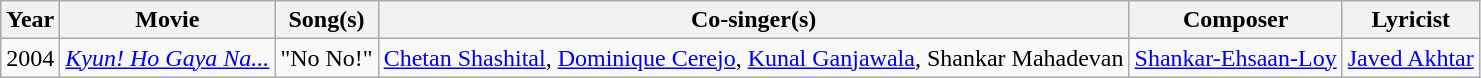<table class="wikitable sortable">
<tr>
<th>Year</th>
<th>Movie</th>
<th>Song(s)</th>
<th>Co-singer(s)</th>
<th>Composer</th>
<th>Lyricist</th>
</tr>
<tr>
<td>2004</td>
<td><em><a href='#'>Kyun! Ho Gaya Na...</a></em></td>
<td>"No No!"</td>
<td><a href='#'>Chetan Shashital</a>, <a href='#'>Dominique Cerejo</a>, <a href='#'>Kunal Ganjawala</a>, Shankar Mahadevan</td>
<td><a href='#'>Shankar-Ehsaan-Loy</a></td>
<td><a href='#'>Javed Akhtar</a></td>
</tr>
</table>
